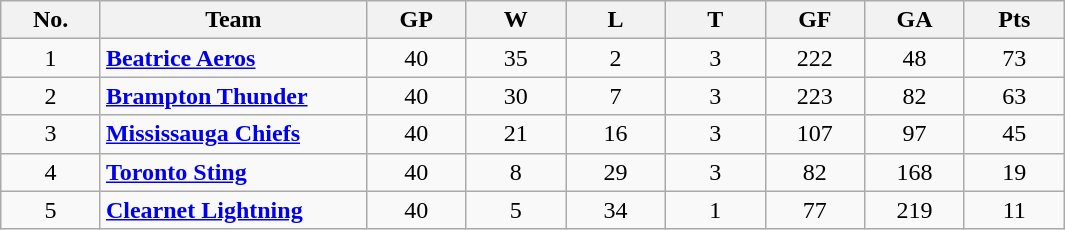<table class="wikitable sortable">
<tr>
<th bgcolor="#DDDDFF" width="7.5%" title="Division rank">No.</th>
<th bgcolor="#DDDDFF" width="20%">Team</th>
<th bgcolor="#DDDDFF" width="7.5%" title="Games played" class="unsortable">GP</th>
<th bgcolor="#DDDDFF" width="7.5%" title="Wins">W</th>
<th bgcolor="#DDDDFF" width="7.5%" title="Losses">L</th>
<th bgcolor="#DDDDFF" width="7.5%" title="Ties">T</th>
<th bgcolor="#DDDDFF" width="7.5%" title="Goals for">GF</th>
<th bgcolor="#DDDDFF" width="7.5%" title="Goals against">GA</th>
<th bgcolor="#DDDDFF" width="7.5%" title="Points">Pts</th>
</tr>
<tr align=center>
<td>1</td>
<td align=left><strong><a href='#'>Beatrice Aeros</a> </strong></td>
<td>40</td>
<td>35</td>
<td>2</td>
<td>3</td>
<td>222</td>
<td>48</td>
<td>73</td>
</tr>
<tr align=center>
<td>2</td>
<td align=left><strong><a href='#'>Brampton Thunder</a></strong></td>
<td>40</td>
<td>30</td>
<td>7</td>
<td>3</td>
<td>223</td>
<td>82</td>
<td>63</td>
</tr>
<tr align=center>
<td>3</td>
<td align=left><strong><a href='#'>Mississauga Chiefs</a></strong></td>
<td>40</td>
<td>21</td>
<td>16</td>
<td>3</td>
<td>107</td>
<td>97</td>
<td>45</td>
</tr>
<tr align=center>
<td>4</td>
<td align=left><strong><a href='#'>Toronto Sting</a> </strong></td>
<td>40</td>
<td>8</td>
<td>29</td>
<td>3</td>
<td>82</td>
<td>168</td>
<td>19</td>
</tr>
<tr align=center>
<td>5</td>
<td align=left><strong><a href='#'>Clearnet Lightning</a> </strong></td>
<td>40</td>
<td>5</td>
<td>34</td>
<td>1</td>
<td>77</td>
<td>219</td>
<td>11</td>
</tr>
</table>
